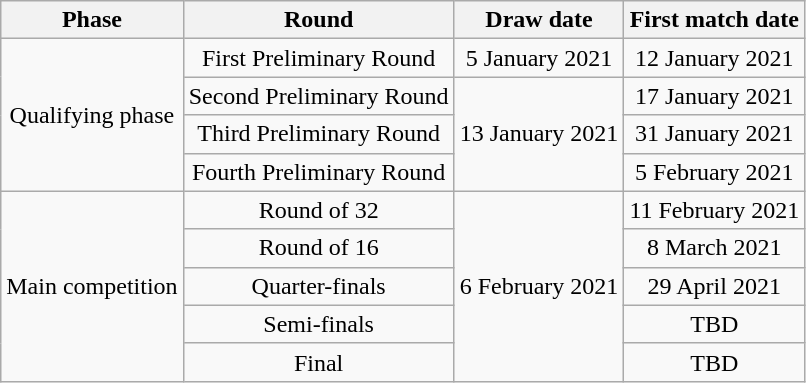<table class="wikitable" style="text-align:center">
<tr>
<th>Phase</th>
<th>Round</th>
<th>Draw date</th>
<th>First match date</th>
</tr>
<tr>
<td rowspan=4>Qualifying phase</td>
<td>First Preliminary Round</td>
<td>5 January 2021</td>
<td>12 January 2021</td>
</tr>
<tr>
<td>Second Preliminary Round</td>
<td rowspan=3>13 January 2021</td>
<td>17 January 2021</td>
</tr>
<tr>
<td>Third Preliminary Round</td>
<td>31 January 2021</td>
</tr>
<tr>
<td>Fourth Preliminary Round</td>
<td>5 February 2021</td>
</tr>
<tr>
<td rowspan=5>Main competition</td>
<td>Round of 32</td>
<td rowspan=5>6 February 2021</td>
<td>11 February 2021</td>
</tr>
<tr>
<td>Round of 16</td>
<td>8 March 2021</td>
</tr>
<tr>
<td>Quarter-finals</td>
<td>29 April 2021</td>
</tr>
<tr>
<td>Semi-finals</td>
<td>TBD</td>
</tr>
<tr>
<td>Final</td>
<td>TBD</td>
</tr>
</table>
